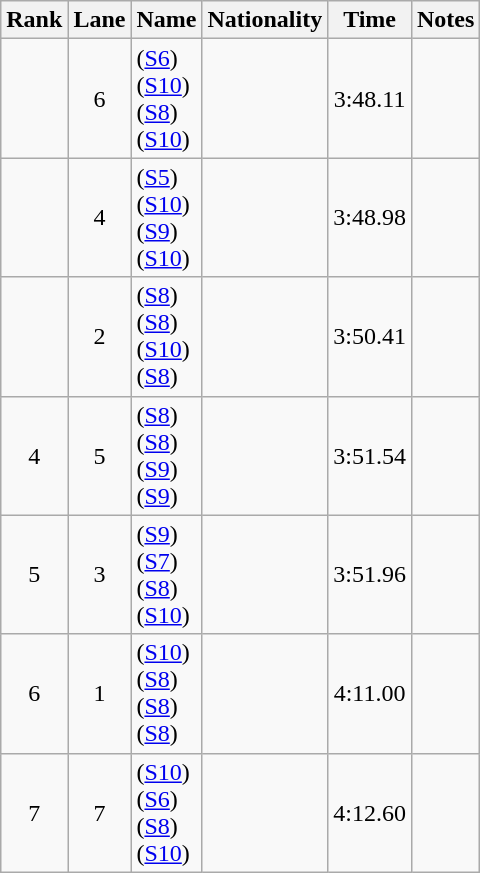<table class="wikitable sortable" style="text-align:center">
<tr>
<th>Rank</th>
<th>Lane</th>
<th>Name</th>
<th>Nationality</th>
<th>Time</th>
<th>Notes</th>
</tr>
<tr>
<td></td>
<td>6</td>
<td align=left> (<a href='#'>S6</a>)<br> (<a href='#'>S10</a>)<br> (<a href='#'>S8</a>)<br> (<a href='#'>S10</a>)</td>
<td align=left></td>
<td>3:48.11</td>
<td></td>
</tr>
<tr>
<td></td>
<td>4</td>
<td align=left> (<a href='#'>S5</a>)<br> (<a href='#'>S10</a>)<br> (<a href='#'>S9</a>)<br> (<a href='#'>S10</a>)</td>
<td align=left></td>
<td>3:48.98</td>
<td></td>
</tr>
<tr>
<td></td>
<td>2</td>
<td align=left> (<a href='#'>S8</a>)<br> (<a href='#'>S8</a>)<br> (<a href='#'>S10</a>)<br> (<a href='#'>S8</a>)</td>
<td align=left></td>
<td>3:50.41</td>
<td></td>
</tr>
<tr>
<td>4</td>
<td>5</td>
<td align=left> (<a href='#'>S8</a>)<br> (<a href='#'>S8</a>)<br> (<a href='#'>S9</a>)<br> (<a href='#'>S9</a>)</td>
<td align=left></td>
<td>3:51.54</td>
<td></td>
</tr>
<tr>
<td>5</td>
<td>3</td>
<td align=left> (<a href='#'>S9</a>)<br> (<a href='#'>S7</a>)<br> (<a href='#'>S8</a>)<br> (<a href='#'>S10</a>)</td>
<td align=left></td>
<td>3:51.96</td>
<td></td>
</tr>
<tr>
<td>6</td>
<td>1</td>
<td align=left> (<a href='#'>S10</a>)<br> (<a href='#'>S8</a>)<br> (<a href='#'>S8</a>)<br> (<a href='#'>S8</a>)</td>
<td align=left></td>
<td>4:11.00</td>
<td></td>
</tr>
<tr>
<td>7</td>
<td>7</td>
<td align=left>  (<a href='#'>S10</a>)<br>  (<a href='#'>S6</a>)<br>  (<a href='#'>S8</a>)<br>   (<a href='#'>S10</a>)</td>
<td align=left></td>
<td>4:12.60</td>
<td></td>
</tr>
</table>
